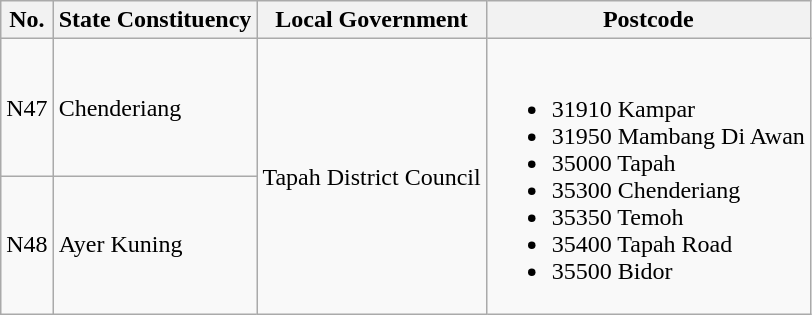<table class="wikitable">
<tr>
<th>No.</th>
<th>State Constituency</th>
<th>Local Government</th>
<th>Postcode</th>
</tr>
<tr>
<td>N47</td>
<td>Chenderiang</td>
<td rowspan="2">Tapah District Council</td>
<td rowspan="2"><br><ul><li>31910 Kampar</li><li>31950 Mambang Di Awan</li><li>35000 Tapah</li><li>35300 Chenderiang</li><li>35350 Temoh</li><li>35400 Tapah Road</li><li>35500 Bidor</li></ul></td>
</tr>
<tr>
<td>N48</td>
<td>Ayer Kuning</td>
</tr>
</table>
